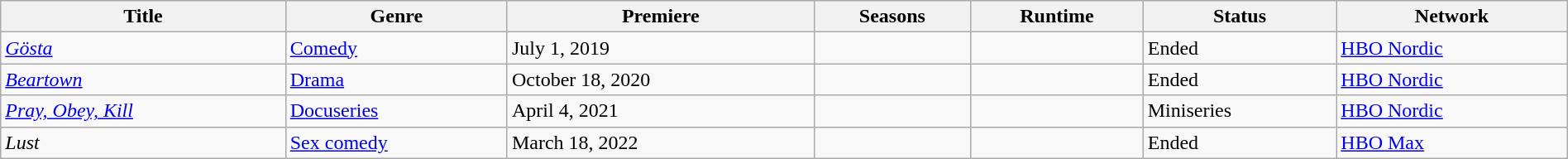<table class="wikitable sortable" style="width:100%">
<tr>
<th>Title</th>
<th>Genre</th>
<th>Premiere</th>
<th>Seasons</th>
<th>Runtime</th>
<th>Status</th>
<th>Network</th>
</tr>
<tr>
<td><em><a href='#'>Gösta</a></em></td>
<td><a href='#'>Comedy</a></td>
<td>July 1, 2019</td>
<td></td>
<td></td>
<td>Ended</td>
<td><a href='#'>HBO Nordic</a></td>
</tr>
<tr>
<td><em><a href='#'>Beartown</a></em></td>
<td><a href='#'>Drama</a></td>
<td>October 18, 2020</td>
<td></td>
<td></td>
<td>Ended</td>
<td><a href='#'>HBO Nordic</a></td>
</tr>
<tr>
<td><em><a href='#'>Pray, Obey, Kill</a></em></td>
<td><a href='#'>Docuseries</a></td>
<td>April 4, 2021</td>
<td></td>
<td></td>
<td>Miniseries</td>
<td><a href='#'>HBO Nordic</a></td>
</tr>
<tr>
<td><em>Lust</em></td>
<td><a href='#'>Sex comedy</a></td>
<td>March 18, 2022</td>
<td></td>
<td></td>
<td>Ended</td>
<td><a href='#'>HBO Max</a></td>
</tr>
</table>
